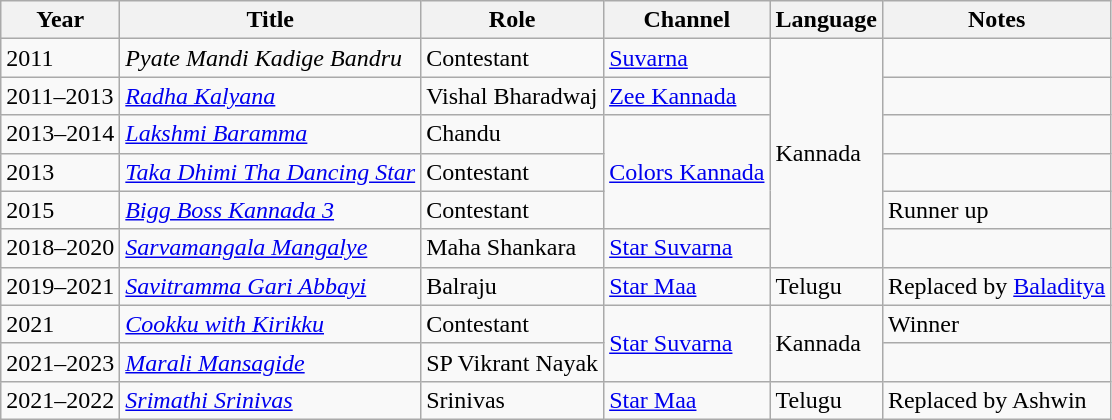<table class="wikitable">
<tr>
<th>Year</th>
<th>Title</th>
<th>Role</th>
<th>Channel</th>
<th>Language</th>
<th>Notes</th>
</tr>
<tr>
<td>2011</td>
<td><em>Pyate Mandi Kadige Bandru</em></td>
<td>Contestant</td>
<td><a href='#'>Suvarna</a></td>
<td rowspan="6">Kannada</td>
<td></td>
</tr>
<tr>
<td>2011–2013</td>
<td><em><a href='#'>Radha Kalyana</a></em></td>
<td>Vishal Bharadwaj</td>
<td><a href='#'>Zee Kannada</a></td>
<td></td>
</tr>
<tr>
<td>2013–2014</td>
<td><em><a href='#'>Lakshmi Baramma</a></em></td>
<td>Chandu</td>
<td rowspan="3"><a href='#'>Colors Kannada</a></td>
<td></td>
</tr>
<tr>
<td>2013</td>
<td><em><a href='#'>Taka Dhimi Tha Dancing Star</a></em></td>
<td>Contestant</td>
<td></td>
</tr>
<tr>
<td>2015</td>
<td><em><a href='#'>Bigg Boss Kannada 3</a></em></td>
<td>Contestant</td>
<td>Runner up</td>
</tr>
<tr>
<td>2018–2020</td>
<td><em><a href='#'>Sarvamangala Mangalye</a></em></td>
<td>Maha Shankara</td>
<td><a href='#'>Star Suvarna</a></td>
<td></td>
</tr>
<tr>
<td>2019–2021</td>
<td><em><a href='#'>Savitramma Gari Abbayi</a></em></td>
<td>Balraju</td>
<td><a href='#'>Star Maa</a></td>
<td>Telugu</td>
<td>Replaced by <a href='#'>Baladitya</a></td>
</tr>
<tr>
<td>2021</td>
<td><em><a href='#'>Cookku with Kirikku</a></em></td>
<td>Contestant</td>
<td rowspan="2"><a href='#'>Star Suvarna</a></td>
<td rowspan="2">Kannada</td>
<td>Winner</td>
</tr>
<tr>
<td>2021–2023</td>
<td><em><a href='#'>Marali Mansagide</a></em></td>
<td>SP Vikrant Nayak</td>
<td></td>
</tr>
<tr>
<td>2021–2022</td>
<td><em><a href='#'>Srimathi Srinivas</a></em></td>
<td>Srinivas</td>
<td><a href='#'>Star Maa</a></td>
<td>Telugu</td>
<td>Replaced by Ashwin</td>
</tr>
</table>
